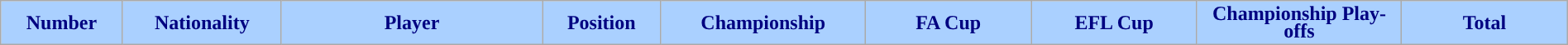<table class="wikitable sortable alternance" style="font-size:100%; text-align:center; line-height:14px; width:100%;">
<tr>
<th style="background:#AAD0FF; color:#000080; width:50px;">Number</th>
<th style="background:#AAD0FF; color:#000080; width:50px;">Nationality</th>
<th style="background:#AAD0FF; color:#000080; width:130px;">Player</th>
<th style="background:#AAD0FF; color:#000080; width:50px;">Position</th>
<th style="background:#AAD0FF; color:#000080; width:80px;">Championship</th>
<th style="background:#AAD0FF; color:#000080; width:80px;">FA Cup</th>
<th style="background:#AAD0FF; color:#000080; width:80px;">EFL Cup</th>
<th style="background:#AAD0FF; color:#000080; width:100px;">Championship Play-offs</th>
<th style="background:#AAD0FF; color:#000080; width:80px;">Total</th>
</tr>
</table>
